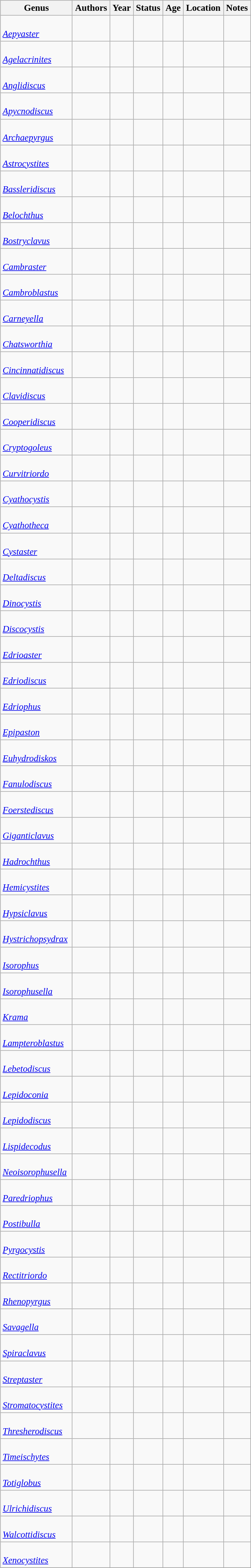<table border="0" style="background:transparent;" style="width: 100%;">
<tr>
<th width="90%"></th>
<th width="5%"></th>
<th width="5%"></th>
</tr>
<tr>
<td style="border:0px" valign="top"><br><table class="wikitable sortable" style="width: 100%; font-size: 95%;">
<tr>
<th>Genus</th>
<th>Authors</th>
<th>Year</th>
<th>Status</th>
<th>Age</th>
<th>Location</th>
<th>Notes</th>
</tr>
<tr>
<td><br><em><a href='#'>Aepyaster</a></em></td>
<td></td>
<td></td>
<td></td>
<td></td>
<td></td>
<td></td>
</tr>
<tr>
<td><br><em><a href='#'>Agelacrinites</a></em></td>
<td></td>
<td></td>
<td></td>
<td></td>
<td></td>
<td></td>
</tr>
<tr>
<td><br><em><a href='#'>Anglidiscus</a></em></td>
<td></td>
<td></td>
<td></td>
<td></td>
<td></td>
<td></td>
</tr>
<tr>
<td><br><em><a href='#'>Apycnodiscus</a></em></td>
<td></td>
<td></td>
<td></td>
<td></td>
<td></td>
<td></td>
</tr>
<tr>
<td><br><em><a href='#'>Archaepyrgus</a></em></td>
<td></td>
<td></td>
<td></td>
<td></td>
<td></td>
<td></td>
</tr>
<tr>
<td><br><em><a href='#'>Astrocystites</a></em></td>
<td></td>
<td></td>
<td></td>
<td></td>
<td></td>
<td></td>
</tr>
<tr>
<td><br><em><a href='#'>Bassleridiscus</a></em></td>
<td></td>
<td></td>
<td></td>
<td></td>
<td></td>
<td></td>
</tr>
<tr>
<td><br><em><a href='#'>Belochthus</a></em></td>
<td></td>
<td></td>
<td></td>
<td></td>
<td></td>
<td></td>
</tr>
<tr>
<td><br><em><a href='#'>Bostryclavus</a></em></td>
<td></td>
<td></td>
<td></td>
<td></td>
<td></td>
<td></td>
</tr>
<tr>
<td><br><em><a href='#'>Cambraster</a></em></td>
<td></td>
<td></td>
<td></td>
<td></td>
<td></td>
<td></td>
</tr>
<tr>
<td><br><em><a href='#'>Cambroblastus</a></em></td>
<td></td>
<td></td>
<td></td>
<td></td>
<td></td>
<td></td>
</tr>
<tr>
<td><br><em><a href='#'>Carneyella</a></em></td>
<td></td>
<td></td>
<td></td>
<td></td>
<td></td>
<td></td>
</tr>
<tr>
<td><br><em><a href='#'>Chatsworthia</a></em></td>
<td></td>
<td></td>
<td></td>
<td></td>
<td></td>
<td></td>
</tr>
<tr>
<td><br><em><a href='#'>Cincinnatidiscus</a></em></td>
<td></td>
<td></td>
<td></td>
<td></td>
<td></td>
<td></td>
</tr>
<tr>
<td><br><em><a href='#'>Clavidiscus</a></em></td>
<td></td>
<td></td>
<td></td>
<td></td>
<td></td>
<td></td>
</tr>
<tr>
<td><br><em><a href='#'>Cooperidiscus</a></em></td>
<td></td>
<td></td>
<td></td>
<td></td>
<td></td>
<td></td>
</tr>
<tr>
<td><br><em><a href='#'>Cryptogoleus</a></em></td>
<td></td>
<td></td>
<td></td>
<td></td>
<td></td>
<td></td>
</tr>
<tr>
<td><br><em><a href='#'>Curvitriordo</a></em></td>
<td></td>
<td></td>
<td></td>
<td></td>
<td></td>
<td></td>
</tr>
<tr>
<td><br><em><a href='#'>Cyathocystis</a></em></td>
<td></td>
<td></td>
<td></td>
<td></td>
<td></td>
<td></td>
</tr>
<tr>
<td><br><em><a href='#'>Cyathotheca</a></em></td>
<td></td>
<td></td>
<td></td>
<td></td>
<td></td>
<td></td>
</tr>
<tr>
<td><br><em><a href='#'>Cystaster</a></em></td>
<td></td>
<td></td>
<td></td>
<td></td>
<td></td>
<td></td>
</tr>
<tr>
<td><br><em><a href='#'>Deltadiscus</a></em></td>
<td></td>
<td></td>
<td></td>
<td></td>
<td></td>
<td></td>
</tr>
<tr>
<td><br><em><a href='#'>Dinocystis</a></em></td>
<td></td>
<td></td>
<td></td>
<td></td>
<td></td>
<td></td>
</tr>
<tr>
<td><br><em><a href='#'>Discocystis</a></em></td>
<td></td>
<td></td>
<td></td>
<td></td>
<td></td>
<td></td>
</tr>
<tr>
<td><br><em><a href='#'>Edrioaster</a></em></td>
<td></td>
<td></td>
<td></td>
<td></td>
<td></td>
<td></td>
</tr>
<tr>
<td><br><em><a href='#'>Edriodiscus</a></em></td>
<td></td>
<td></td>
<td></td>
<td></td>
<td></td>
<td></td>
</tr>
<tr>
<td><br><em><a href='#'>Edriophus</a></em></td>
<td></td>
<td></td>
<td></td>
<td></td>
<td></td>
<td></td>
</tr>
<tr>
<td><br><em><a href='#'>Epipaston</a></em></td>
<td></td>
<td></td>
<td></td>
<td></td>
<td></td>
<td></td>
</tr>
<tr>
<td><br><em><a href='#'>Euhydrodiskos</a></em></td>
<td></td>
<td></td>
<td></td>
<td></td>
<td></td>
<td></td>
</tr>
<tr>
<td><br><em><a href='#'>Fanulodiscus</a></em></td>
<td></td>
<td></td>
<td></td>
<td></td>
<td></td>
<td></td>
</tr>
<tr>
<td><br><em><a href='#'>Foerstediscus</a></em></td>
<td></td>
<td></td>
<td></td>
<td></td>
<td></td>
<td></td>
</tr>
<tr>
<td><br><em><a href='#'>Giganticlavus</a></em></td>
<td></td>
<td></td>
<td></td>
<td></td>
<td></td>
<td></td>
</tr>
<tr>
<td><br><em><a href='#'>Hadrochthus</a></em></td>
<td></td>
<td></td>
<td></td>
<td></td>
<td></td>
<td></td>
</tr>
<tr>
<td><br><em><a href='#'>Hemicystites</a></em></td>
<td></td>
<td></td>
<td></td>
<td></td>
<td></td>
<td></td>
</tr>
<tr>
<td><br><em><a href='#'>Hypsiclavus</a></em></td>
<td></td>
<td></td>
<td></td>
<td></td>
<td></td>
<td></td>
</tr>
<tr>
<td><br><em><a href='#'>Hystrichopsydrax</a></em></td>
<td></td>
<td></td>
<td></td>
<td></td>
<td></td>
<td></td>
</tr>
<tr>
<td><br><em><a href='#'>Isorophus</a></em></td>
<td></td>
<td></td>
<td></td>
<td></td>
<td></td>
<td></td>
</tr>
<tr>
<td><br><em><a href='#'>Isorophusella</a></em></td>
<td></td>
<td></td>
<td></td>
<td></td>
<td></td>
<td></td>
</tr>
<tr>
<td><br><em><a href='#'>Krama</a></em></td>
<td></td>
<td></td>
<td></td>
<td></td>
<td></td>
<td></td>
</tr>
<tr>
<td><br><em><a href='#'>Lampteroblastus</a></em></td>
<td></td>
<td></td>
<td></td>
<td></td>
<td></td>
<td></td>
</tr>
<tr>
<td><br><em><a href='#'>Lebetodiscus</a></em></td>
<td></td>
<td></td>
<td></td>
<td></td>
<td></td>
<td></td>
</tr>
<tr>
<td><br><em><a href='#'>Lepidoconia</a></em></td>
<td></td>
<td></td>
<td></td>
<td></td>
<td></td>
<td></td>
</tr>
<tr>
<td><br><em><a href='#'>Lepidodiscus</a></em></td>
<td></td>
<td></td>
<td></td>
<td></td>
<td></td>
<td></td>
</tr>
<tr>
<td><br><em><a href='#'>Lispidecodus</a></em></td>
<td></td>
<td></td>
<td></td>
<td></td>
<td></td>
<td></td>
</tr>
<tr>
<td><br><em><a href='#'>Neoisorophusella</a></em></td>
<td></td>
<td></td>
<td></td>
<td></td>
<td></td>
<td></td>
</tr>
<tr>
<td><br><em><a href='#'>Paredriophus</a></em></td>
<td></td>
<td></td>
<td></td>
<td></td>
<td></td>
<td></td>
</tr>
<tr>
<td><br><em><a href='#'>Postibulla</a></em></td>
<td></td>
<td></td>
<td></td>
<td></td>
<td></td>
<td></td>
</tr>
<tr>
<td><br><em><a href='#'>Pyrgocystis</a></em></td>
<td></td>
<td></td>
<td></td>
<td></td>
<td></td>
<td></td>
</tr>
<tr>
<td><br><em><a href='#'>Rectitriordo</a></em></td>
<td></td>
<td></td>
<td></td>
<td></td>
<td></td>
<td></td>
</tr>
<tr>
<td><br><em><a href='#'>Rhenopyrgus</a></em></td>
<td></td>
<td></td>
<td></td>
<td></td>
<td></td>
<td></td>
</tr>
<tr>
<td><br><em><a href='#'>Savagella</a></em></td>
<td></td>
<td></td>
<td></td>
<td></td>
<td></td>
<td></td>
</tr>
<tr>
<td><br><em><a href='#'>Spiraclavus</a></em></td>
<td></td>
<td></td>
<td></td>
<td></td>
<td></td>
<td></td>
</tr>
<tr>
<td><br><em><a href='#'>Streptaster</a></em></td>
<td></td>
<td></td>
<td></td>
<td></td>
<td></td>
<td></td>
</tr>
<tr>
<td><br><em><a href='#'>Stromatocystites</a></em></td>
<td></td>
<td></td>
<td></td>
<td></td>
<td></td>
<td></td>
</tr>
<tr>
<td><br><em><a href='#'>Thresherodiscus</a></em></td>
<td></td>
<td></td>
<td></td>
<td></td>
<td></td>
<td></td>
</tr>
<tr>
<td><br><em><a href='#'>Timeischytes</a></em></td>
<td></td>
<td></td>
<td></td>
<td></td>
<td></td>
<td></td>
</tr>
<tr>
<td><br><em><a href='#'>Totiglobus</a></em></td>
<td></td>
<td></td>
<td></td>
<td></td>
<td></td>
<td></td>
</tr>
<tr>
<td><br><em><a href='#'>Ulrichidiscus</a></em></td>
<td></td>
<td></td>
<td></td>
<td></td>
<td></td>
<td></td>
</tr>
<tr>
<td><br><em><a href='#'>Walcottidiscus</a></em></td>
<td></td>
<td></td>
<td></td>
<td></td>
<td></td>
<td></td>
</tr>
<tr>
<td><br><em><a href='#'>Xenocystites</a></em></td>
<td></td>
<td></td>
<td></td>
<td></td>
<td></td>
<td></td>
</tr>
<tr>
</tr>
</table>
</td>
<td style="border:0px" valign="top"></td>
<td style="border:0px" valign="top"><br><table border="0" style= height:"100%" align="right" style="background:transparent;">
<tr style="height:1px">
<td><br></td>
</tr>
<tr style="height:40px">
</tr>
</table>
</td>
</tr>
<tr>
</tr>
</table>
